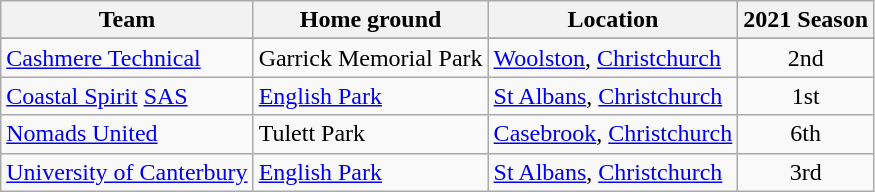<table class="wikitable sortable">
<tr>
<th>Team</th>
<th>Home ground</th>
<th>Location</th>
<th>2021 Season</th>
</tr>
<tr>
</tr>
<tr>
<td><a href='#'>Cashmere Technical</a></td>
<td>Garrick Memorial Park</td>
<td><a href='#'>Woolston</a>, <a href='#'>Christchurch</a></td>
<td align="center">2nd</td>
</tr>
<tr>
<td><a href='#'>Coastal Spirit</a> <a href='#'>SAS</a></td>
<td><a href='#'>English Park</a></td>
<td><a href='#'>St Albans</a>, <a href='#'>Christchurch</a></td>
<td align="center">1st</td>
</tr>
<tr>
<td><a href='#'>Nomads United</a></td>
<td>Tulett Park</td>
<td><a href='#'>Casebrook</a>, <a href='#'>Christchurch</a></td>
<td align="center">6th</td>
</tr>
<tr>
<td><a href='#'>University of Canterbury</a></td>
<td><a href='#'>English Park</a></td>
<td><a href='#'>St Albans</a>, <a href='#'>Christchurch</a></td>
<td align="center">3rd</td>
</tr>
</table>
